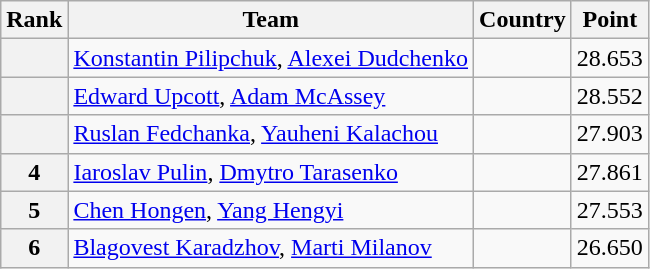<table class="wikitable sortable">
<tr>
<th>Rank</th>
<th>Team</th>
<th>Country</th>
<th>Point</th>
</tr>
<tr>
<th></th>
<td><a href='#'>Konstantin Pilipchuk</a>, <a href='#'>Alexei Dudchenko</a></td>
<td></td>
<td>28.653</td>
</tr>
<tr>
<th></th>
<td><a href='#'>Edward Upcott</a>, <a href='#'>Adam McAssey</a></td>
<td></td>
<td>28.552</td>
</tr>
<tr>
<th></th>
<td><a href='#'>Ruslan Fedchanka</a>, <a href='#'>Yauheni Kalachou</a></td>
<td></td>
<td>27.903</td>
</tr>
<tr>
<th>4</th>
<td><a href='#'>Iaroslav Pulin</a>, <a href='#'>Dmytro Tarasenko</a></td>
<td></td>
<td>27.861</td>
</tr>
<tr>
<th>5</th>
<td><a href='#'>Chen Hongen</a>, <a href='#'>Yang Hengyi</a></td>
<td></td>
<td>27.553</td>
</tr>
<tr>
<th>6</th>
<td><a href='#'>Blagovest Karadzhov</a>, <a href='#'>Marti Milanov</a></td>
<td></td>
<td>26.650</td>
</tr>
</table>
